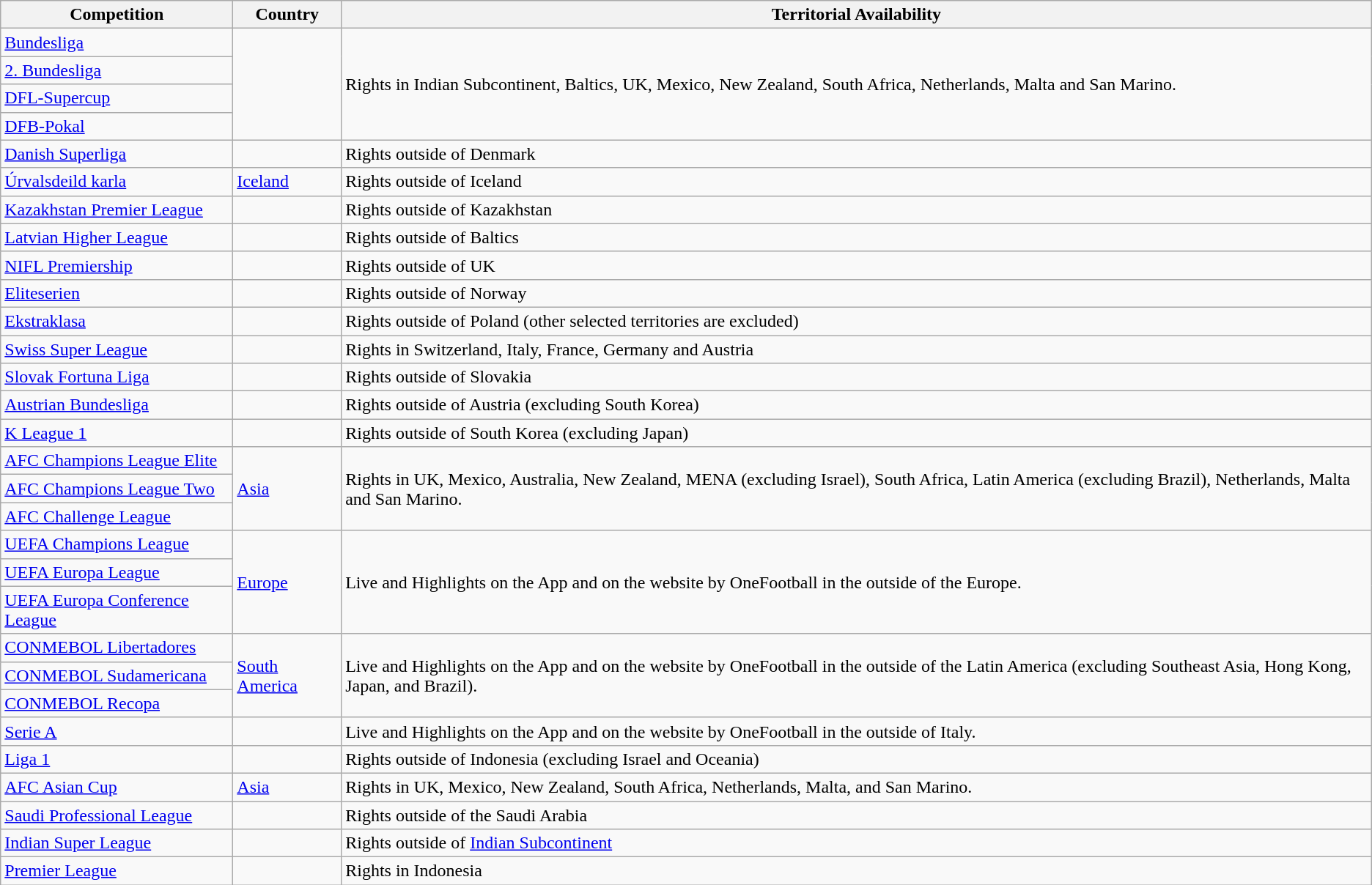<table class="wikitable">
<tr>
<th>Competition</th>
<th>Country</th>
<th>Territorial Availability</th>
</tr>
<tr>
<td><a href='#'>Bundesliga</a></td>
<td rowspan="4"></td>
<td rowspan="4">Rights in Indian Subcontinent, Baltics, UK, Mexico, New Zealand, South Africa, Netherlands, Malta and San Marino.</td>
</tr>
<tr>
<td><a href='#'>2. Bundesliga</a></td>
</tr>
<tr>
<td><a href='#'>DFL-Supercup</a></td>
</tr>
<tr>
<td><a href='#'>DFB-Pokal</a></td>
</tr>
<tr>
<td><a href='#'>Danish Superliga</a></td>
<td></td>
<td>Rights outside of Denmark</td>
</tr>
<tr>
<td><a href='#'>Úrvalsdeild karla</a></td>
<td> <a href='#'>Iceland</a></td>
<td>Rights outside of Iceland</td>
</tr>
<tr>
<td><a href='#'>Kazakhstan Premier League</a></td>
<td></td>
<td>Rights outside of Kazakhstan</td>
</tr>
<tr>
<td><a href='#'>Latvian Higher League</a></td>
<td></td>
<td>Rights outside of Baltics</td>
</tr>
<tr>
<td><a href='#'>NIFL Premiership</a></td>
<td></td>
<td>Rights outside of UK</td>
</tr>
<tr>
<td><a href='#'>Eliteserien</a></td>
<td></td>
<td>Rights outside of Norway</td>
</tr>
<tr>
<td><a href='#'>Ekstraklasa</a></td>
<td></td>
<td>Rights outside of Poland (other selected territories are excluded)</td>
</tr>
<tr>
<td><a href='#'>Swiss Super League</a></td>
<td></td>
<td>Rights in Switzerland, Italy, France, Germany and Austria</td>
</tr>
<tr>
<td><a href='#'>Slovak Fortuna Liga</a></td>
<td></td>
<td>Rights outside of Slovakia</td>
</tr>
<tr>
<td><a href='#'>Austrian Bundesliga</a></td>
<td></td>
<td>Rights outside of Austria (excluding South Korea)</td>
</tr>
<tr>
<td><a href='#'>K League 1</a></td>
<td></td>
<td>Rights outside of South Korea (excluding Japan)</td>
</tr>
<tr>
<td><a href='#'>AFC Champions League Elite</a></td>
<td rowspan="3"><a href='#'>Asia</a></td>
<td rowspan="3">Rights in UK, Mexico, Australia, New Zealand, MENA (excluding Israel), South Africa, Latin America (excluding Brazil), Netherlands, Malta and San Marino. </td>
</tr>
<tr>
<td><a href='#'>AFC Champions League Two</a></td>
</tr>
<tr>
<td><a href='#'>AFC Challenge League</a></td>
</tr>
<tr>
<td><a href='#'>UEFA Champions League</a></td>
<td rowspan="3"><a href='#'>Europe</a></td>
<td rowspan="3">Live and Highlights on the App and on the website by OneFootball in the outside of the Europe.</td>
</tr>
<tr>
<td><a href='#'>UEFA Europa League</a></td>
</tr>
<tr>
<td><a href='#'>UEFA Europa Conference League</a></td>
</tr>
<tr>
<td><a href='#'>CONMEBOL Libertadores</a></td>
<td rowspan="3"><a href='#'>South America</a></td>
<td rowspan="3">Live and Highlights on the App and on the website by OneFootball in the outside of the Latin America (excluding Southeast Asia, Hong Kong, Japan, and Brazil).</td>
</tr>
<tr>
<td><a href='#'>CONMEBOL Sudamericana</a></td>
</tr>
<tr>
<td><a href='#'>CONMEBOL Recopa</a></td>
</tr>
<tr>
<td><a href='#'>Serie A</a></td>
<td></td>
<td>Live and Highlights on the App and on the website by OneFootball in the outside of Italy.</td>
</tr>
<tr>
<td><a href='#'>Liga 1</a></td>
<td></td>
<td>Rights outside of Indonesia (excluding Israel and Oceania)</td>
</tr>
<tr>
<td><a href='#'>AFC Asian Cup</a></td>
<td><a href='#'>Asia</a></td>
<td>Rights in UK, Mexico, New Zealand, South Africa, Netherlands, Malta, and San Marino.</td>
</tr>
<tr>
<td><a href='#'>Saudi Professional League</a></td>
<td></td>
<td>Rights outside of the Saudi Arabia</td>
</tr>
<tr>
<td><a href='#'>Indian Super League</a></td>
<td></td>
<td>Rights outside of <a href='#'>Indian Subcontinent</a></td>
</tr>
<tr>
<td><a href='#'>Premier League</a></td>
<td></td>
<td>Rights in Indonesia</td>
</tr>
</table>
